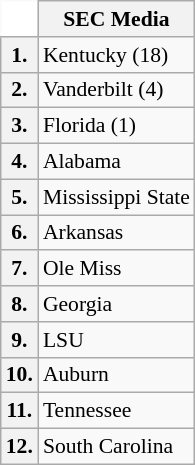<table class="wikitable" style="white-space:nowrap; font-size:90%;">
<tr>
<td ! style="background:white; border-top-style:hidden; border-left-style:hidden;"></td>
<th>SEC Media</th>
</tr>
<tr>
<th>1.</th>
<td>Kentucky (18)</td>
</tr>
<tr>
<th>2.</th>
<td>Vanderbilt (4)</td>
</tr>
<tr>
<th>3.</th>
<td>Florida (1)</td>
</tr>
<tr>
<th>4.</th>
<td>Alabama</td>
</tr>
<tr>
<th>5.</th>
<td>Mississippi State</td>
</tr>
<tr>
<th>6.</th>
<td>Arkansas</td>
</tr>
<tr>
<th>7.</th>
<td>Ole Miss</td>
</tr>
<tr>
<th>8.</th>
<td>Georgia</td>
</tr>
<tr>
<th>9.</th>
<td>LSU</td>
</tr>
<tr>
<th>10.</th>
<td>Auburn</td>
</tr>
<tr>
<th>11.</th>
<td>Tennessee</td>
</tr>
<tr>
<th>12.</th>
<td>South Carolina</td>
</tr>
</table>
